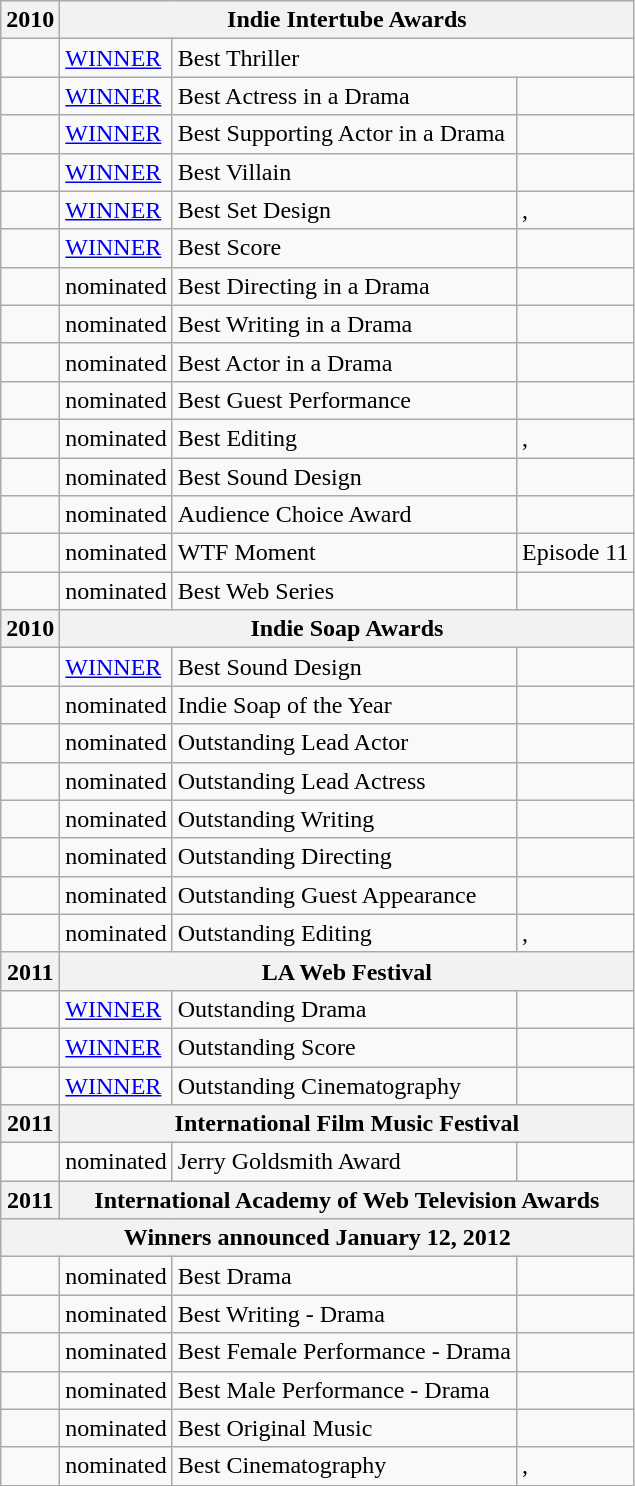<table class="wikitable">
<tr>
<th>2010</th>
<th colspan="3">Indie Intertube Awards</th>
</tr>
<tr>
<td></td>
<td><a href='#'>WINNER</a></td>
<td colspan="2">Best Thriller</td>
</tr>
<tr>
<td></td>
<td><a href='#'>WINNER</a></td>
<td>Best Actress in a Drama</td>
<td></td>
</tr>
<tr>
<td></td>
<td><a href='#'>WINNER</a></td>
<td>Best Supporting Actor in a Drama</td>
<td></td>
</tr>
<tr>
<td></td>
<td><a href='#'>WINNER</a></td>
<td>Best Villain</td>
<td></td>
</tr>
<tr>
<td></td>
<td><a href='#'>WINNER</a></td>
<td>Best Set Design</td>
<td>, </td>
</tr>
<tr>
<td></td>
<td><a href='#'>WINNER</a></td>
<td>Best Score</td>
<td></td>
</tr>
<tr>
<td></td>
<td>nominated</td>
<td>Best Directing in a Drama</td>
<td></td>
</tr>
<tr>
<td></td>
<td>nominated</td>
<td>Best Writing in a Drama</td>
<td></td>
</tr>
<tr>
<td></td>
<td>nominated</td>
<td>Best Actor in a Drama</td>
<td></td>
</tr>
<tr>
<td></td>
<td>nominated</td>
<td>Best Guest Performance</td>
<td></td>
</tr>
<tr>
<td></td>
<td>nominated</td>
<td>Best Editing</td>
<td>, </td>
</tr>
<tr>
<td></td>
<td>nominated</td>
<td>Best Sound Design</td>
<td></td>
</tr>
<tr>
<td></td>
<td>nominated</td>
<td>Audience Choice Award</td>
<td></td>
</tr>
<tr>
<td></td>
<td>nominated</td>
<td>WTF Moment</td>
<td>Episode 11</td>
</tr>
<tr>
<td></td>
<td>nominated</td>
<td>Best Web Series</td>
<td></td>
</tr>
<tr>
<th>2010</th>
<th colspan="3">Indie Soap Awards</th>
</tr>
<tr>
<td></td>
<td><a href='#'>WINNER</a></td>
<td>Best Sound Design</td>
<td></td>
</tr>
<tr>
<td></td>
<td>nominated</td>
<td>Indie Soap of the Year</td>
<td></td>
</tr>
<tr>
<td></td>
<td>nominated</td>
<td>Outstanding Lead Actor</td>
<td></td>
</tr>
<tr>
<td></td>
<td>nominated</td>
<td>Outstanding Lead Actress</td>
<td></td>
</tr>
<tr>
<td></td>
<td>nominated</td>
<td>Outstanding Writing</td>
<td></td>
</tr>
<tr>
<td></td>
<td>nominated</td>
<td>Outstanding Directing</td>
<td></td>
</tr>
<tr>
<td></td>
<td>nominated</td>
<td>Outstanding Guest Appearance</td>
<td></td>
</tr>
<tr>
<td></td>
<td>nominated</td>
<td>Outstanding Editing</td>
<td>, </td>
</tr>
<tr>
<th>2011</th>
<th colspan="3">LA Web Festival</th>
</tr>
<tr>
<td></td>
<td><a href='#'>WINNER</a></td>
<td>Outstanding Drama</td>
<td></td>
</tr>
<tr>
<td></td>
<td><a href='#'>WINNER</a></td>
<td>Outstanding Score</td>
<td></td>
</tr>
<tr>
<td></td>
<td><a href='#'>WINNER</a></td>
<td>Outstanding Cinematography</td>
<td></td>
</tr>
<tr>
<th>2011</th>
<th colspan="3">International Film Music Festival</th>
</tr>
<tr>
<td></td>
<td>nominated</td>
<td>Jerry Goldsmith Award</td>
<td></td>
</tr>
<tr>
<th>2011</th>
<th colspan="3">International Academy of Web Television Awards</th>
</tr>
<tr>
<th colspan="4">Winners announced January 12, 2012</th>
</tr>
<tr>
<td></td>
<td>nominated</td>
<td>Best Drama</td>
<td></td>
</tr>
<tr>
<td></td>
<td>nominated</td>
<td>Best Writing - Drama</td>
<td></td>
</tr>
<tr>
<td></td>
<td>nominated</td>
<td>Best Female Performance - Drama</td>
<td></td>
</tr>
<tr>
<td></td>
<td>nominated</td>
<td>Best Male Performance - Drama</td>
<td></td>
</tr>
<tr>
<td></td>
<td>nominated</td>
<td>Best Original Music</td>
<td></td>
</tr>
<tr>
<td></td>
<td>nominated</td>
<td>Best Cinematography</td>
<td>, </td>
</tr>
</table>
